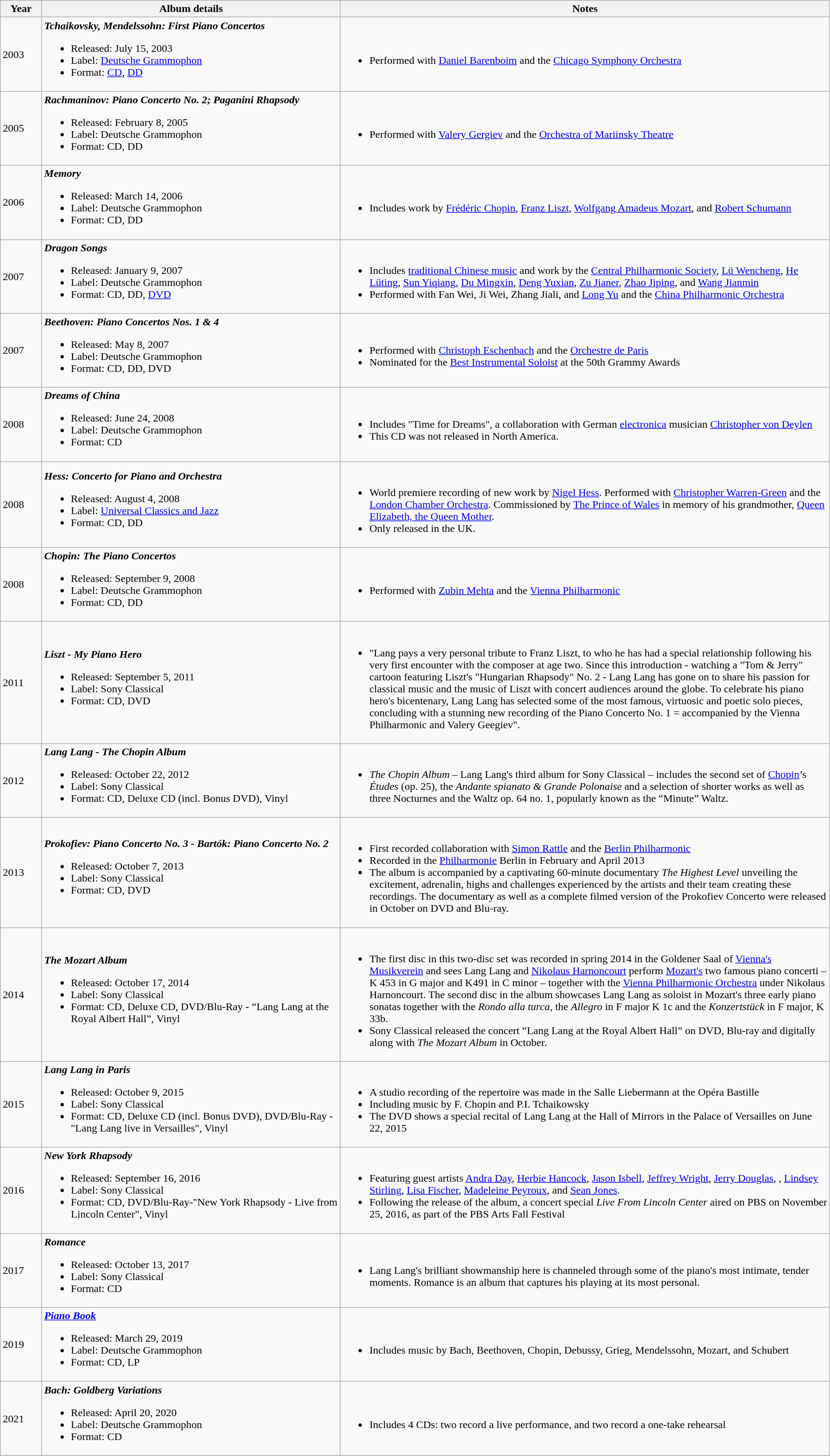<table class="wikitable sortable" border="1">
<tr>
<th width="5%">Year</th>
<th width="36%">Album details</th>
<th width="59%" class="unsortable">Notes</th>
</tr>
<tr>
<td>2003</td>
<td><strong><em>Tchaikovsky, Mendelssohn: First Piano Concertos</em></strong><br><ul><li>Released: July 15, 2003</li><li>Label: <a href='#'>Deutsche Grammophon</a></li><li>Format: <a href='#'>CD</a>, <a href='#'>DD</a></li></ul></td>
<td><br><ul><li>Performed with <a href='#'>Daniel Barenboim</a> and the <a href='#'>Chicago Symphony Orchestra</a></li></ul></td>
</tr>
<tr>
<td>2005</td>
<td><strong><em>Rachmaninov: Piano Concerto No. 2; Paganini Rhapsody</em></strong><br><ul><li>Released: February 8, 2005</li><li>Label: Deutsche Grammophon</li><li>Format: CD, DD</li></ul></td>
<td><br><ul><li>Performed with <a href='#'>Valery Gergiev</a> and the <a href='#'>Orchestra of Mariinsky Theatre</a></li></ul></td>
</tr>
<tr>
<td>2006</td>
<td><strong><em>Memory</em></strong><br><ul><li>Released: March 14, 2006</li><li>Label: Deutsche Grammophon</li><li>Format: CD, DD</li></ul></td>
<td><br><ul><li>Includes work by <a href='#'>Frédéric Chopin</a>, <a href='#'>Franz Liszt</a>, <a href='#'>Wolfgang Amadeus Mozart</a>, and <a href='#'>Robert Schumann</a></li></ul></td>
</tr>
<tr>
<td>2007</td>
<td><strong><em>Dragon Songs</em></strong><br><ul><li>Released: January 9, 2007</li><li>Label: Deutsche Grammophon</li><li>Format: CD, DD, <a href='#'>DVD</a></li></ul></td>
<td><br><ul><li>Includes <a href='#'>traditional Chinese music</a> and work by the <a href='#'>Central Philharmonic Society</a>, <a href='#'>Lü Wencheng</a>, <a href='#'>He Lüting</a>, <a href='#'>Sun Yiqiang</a>, <a href='#'>Du Mingxin</a>, <a href='#'>Deng Yuxian</a>, <a href='#'>Zu Jianer</a>, <a href='#'>Zhao Jiping</a>, and <a href='#'>Wang Jianmin</a></li><li>Performed with Fan Wei, Ji Wei, Zhang Jiali, and <a href='#'>Long Yu</a> and the <a href='#'>China Philharmonic Orchestra</a></li></ul></td>
</tr>
<tr>
<td>2007</td>
<td><strong><em>Beethoven: Piano Concertos Nos. 1 & 4</em></strong><br><ul><li>Released: May 8, 2007</li><li>Label: Deutsche Grammophon</li><li>Format: CD, DD, DVD</li></ul></td>
<td><br><ul><li>Performed with <a href='#'>Christoph Eschenbach</a> and the <a href='#'>Orchestre de Paris</a></li><li>Nominated for the <a href='#'>Best Instrumental Soloist</a> at the 50th Grammy Awards</li></ul></td>
</tr>
<tr>
<td>2008</td>
<td><strong><em>Dreams of China</em></strong><br><ul><li>Released: June 24, 2008</li><li>Label: Deutsche Grammophon</li><li>Format: CD</li></ul></td>
<td><br><ul><li>Includes "Time for Dreams", a collaboration with German <a href='#'>electronica</a> musician <a href='#'>Christopher von Deylen</a></li><li>This CD was not released in North America.</li></ul></td>
</tr>
<tr>
<td>2008</td>
<td><strong><em>Hess: Concerto for Piano and Orchestra</em></strong><br><ul><li>Released: August 4, 2008</li><li>Label: <a href='#'>Universal Classics and Jazz</a></li><li>Format: CD, DD</li></ul></td>
<td><br><ul><li>World premiere recording of new work by <a href='#'>Nigel Hess</a>. Performed with <a href='#'>Christopher Warren-Green</a> and the <a href='#'>London Chamber Orchestra</a>. Commissioned by <a href='#'>The Prince of Wales</a> in memory of his grandmother, <a href='#'>Queen Elizabeth, the Queen Mother</a>.</li><li>Only released in the UK.</li></ul></td>
</tr>
<tr>
<td>2008</td>
<td><strong><em>Chopin: The Piano Concertos</em></strong><br><ul><li>Released: September 9, 2008</li><li>Label: Deutsche Grammophon</li><li>Format: CD, DD</li></ul></td>
<td><br><ul><li>Performed with <a href='#'>Zubin Mehta</a> and the <a href='#'>Vienna Philharmonic</a></li></ul></td>
</tr>
<tr>
<td>2011</td>
<td><strong><em>Liszt - My Piano Hero</em></strong><br><ul><li>Released: September 5, 2011</li><li>Label: Sony Classical</li><li>Format: CD, DVD</li></ul></td>
<td><br><ul><li>"Lang pays a very personal tribute to Franz Liszt, to who he has had a special relationship following his very first encounter with the composer at age two. Since this introduction - watching a "Tom & Jerry" cartoon featuring Liszt's "Hungarian Rhapsody" No. 2 - Lang Lang has gone on to share his passion for classical music and the music of Liszt with concert audiences around the globe. To celebrate his piano hero's bicentenary, Lang Lang has selected some of the most famous, virtuosic and poetic solo pieces, concluding with a stunning new recording of the Piano Concerto No. 1 = accompanied by the Vienna Philharmonic and Valery Geegiev".</li></ul></td>
</tr>
<tr>
<td>2012</td>
<td><strong><em>Lang Lang - The Chopin Album</em></strong><br><ul><li>Released: October 22, 2012</li><li>Label: Sony Classical</li><li>Format: CD, Deluxe CD (incl. Bonus DVD), Vinyl</li></ul></td>
<td><br><ul><li><em>The Chopin Album</em> – Lang Lang's third album for Sony Classical – includes the second set of <a href='#'>Chopin</a>’s <em>Études</em> (op. 25), the <em>Andante spianato & Grande Polonaise</em> and a selection of shorter works as well as three Nocturnes and the Waltz op. 64 no. 1, popularly known as the “Minute” Waltz.</li></ul></td>
</tr>
<tr>
<td>2013</td>
<td><strong><em>Prokofiev: Piano Concerto No. 3 - Bartók: Piano Concerto No. 2</em></strong><br><ul><li>Released: October 7, 2013</li><li>Label: Sony Classical</li><li>Format: CD, DVD</li></ul></td>
<td><br><ul><li>First recorded collaboration with <a href='#'>Simon Rattle</a> and the <a href='#'>Berlin Philharmonic</a></li><li>Recorded in the <a href='#'>Philharmonie</a> Berlin in February and April 2013</li><li>The album is accompanied by a captivating 60-minute documentary <em>The Highest Level</em> unveiling the excitement, adrenalin, highs and challenges experienced by the artists and their team creating these recordings. The documentary as well as a complete filmed version of the Prokofiev Concerto were released in October on DVD and Blu-ray.</li></ul></td>
</tr>
<tr>
<td>2014</td>
<td><strong><em>The Mozart Album</em></strong><br><ul><li>Released: October 17, 2014</li><li>Label: Sony Classical</li><li>Format: CD, Deluxe CD, DVD/Blu-Ray - “Lang Lang at the Royal Albert Hall”, Vinyl</li></ul></td>
<td><br><ul><li>The first disc in this two-disc set was recorded in spring 2014 in the Goldener Saal of <a href='#'>Vienna's Musikverein</a> and sees Lang Lang and <a href='#'>Nikolaus Harnoncourt</a> perform <a href='#'>Mozart's</a> two famous piano concerti – K 453 in G major and K491 in C minor – together with the <a href='#'>Vienna Philharmonic Orchestra</a> under Nikolaus Harnoncourt.  The second disc in the album showcases Lang Lang as soloist in Mozart's three early piano sonatas together with the <em>Rondo alla turca</em>, the <em>Allegro</em> in F major K 1c and the <em>Konzertstück</em> in F major, K 33b.</li><li>Sony Classical released the concert “Lang Lang at the Royal Albert Hall” on DVD, Blu-ray and digitally along with <em>The Mozart Album</em> in October.</li></ul></td>
</tr>
<tr>
<td>2015</td>
<td><strong><em>Lang Lang in Paris</em></strong><br><ul><li>Released: October 9, 2015</li><li>Label: Sony Classical</li><li>Format: CD, Deluxe CD (incl. Bonus DVD), DVD/Blu-Ray - "Lang Lang live in Versailles", Vinyl</li></ul></td>
<td><br><ul><li>A studio recording of the repertoire was made in the Salle Liebermann at the Opéra Bastille</li><li>Including music by F. Chopin and P.I. Tchaikowsky</li><li>The DVD shows a special recital of Lang Lang at the Hall of Mirrors in the Palace of Versailles on June 22, 2015</li></ul></td>
</tr>
<tr>
<td>2016</td>
<td><strong><em>New York Rhapsody</em></strong><br><ul><li>Released: September 16, 2016</li><li>Label: Sony Classical</li><li>Format: CD, DVD/Blu-Ray-"New York Rhapsody - Live from Lincoln Center", Vinyl</li></ul></td>
<td><br><ul><li>Featuring guest artists <a href='#'>Andra Day</a>, <a href='#'>Herbie Hancock</a>, <a href='#'>Jason Isbell</a>, <a href='#'>Jeffrey Wright</a>, <a href='#'>Jerry Douglas</a>,  , <a href='#'>Lindsey Stirling</a>, <a href='#'>Lisa Fischer</a>, <a href='#'>Madeleine Peyroux</a>, and <a href='#'>Sean Jones</a>.</li><li>Following the release of the album, a concert special <em>Live From Lincoln Center</em> aired on PBS on November 25, 2016, as part of the PBS Arts Fall Festival</li></ul></td>
</tr>
<tr>
<td>2017</td>
<td><strong><em>Romance</em></strong><br><ul><li>Released: October 13, 2017</li><li>Label: Sony Classical</li><li>Format: CD</li></ul></td>
<td><br><ul><li>Lang Lang's brilliant showmanship here is channeled through some of the piano's most intimate, tender moments. Romance is an album that captures his playing at its most personal.</li></ul></td>
</tr>
<tr>
<td>2019</td>
<td><strong><em><a href='#'>Piano Book</a></em></strong><br><ul><li>Released: March 29, 2019</li><li>Label: Deutsche Grammophon</li><li>Format: CD, LP</li></ul></td>
<td><br><ul><li>Includes music by Bach, Beethoven, Chopin, Debussy, Grieg, Mendelssohn, Mozart, and Schubert</li></ul></td>
</tr>
<tr>
<td>2021</td>
<td><strong><em>Bach: Goldberg Variations</em></strong><br><ul><li>Released: April 20, 2020</li><li>Label: Deutsche Grammophon</li><li>Format: CD</li></ul></td>
<td><br><ul><li>Includes 4 CDs: two record a live performance, and two record a one-take rehearsal</li></ul></td>
</tr>
<tr>
</tr>
</table>
